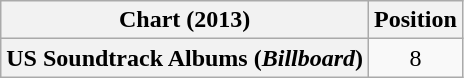<table class="wikitable sortable plainrowheaders" style="text-align:center">
<tr>
<th scope="col">Chart (2013)</th>
<th scope="col">Position</th>
</tr>
<tr>
<th scope="row">US Soundtrack Albums (<em>Billboard</em>)</th>
<td>8</td>
</tr>
</table>
